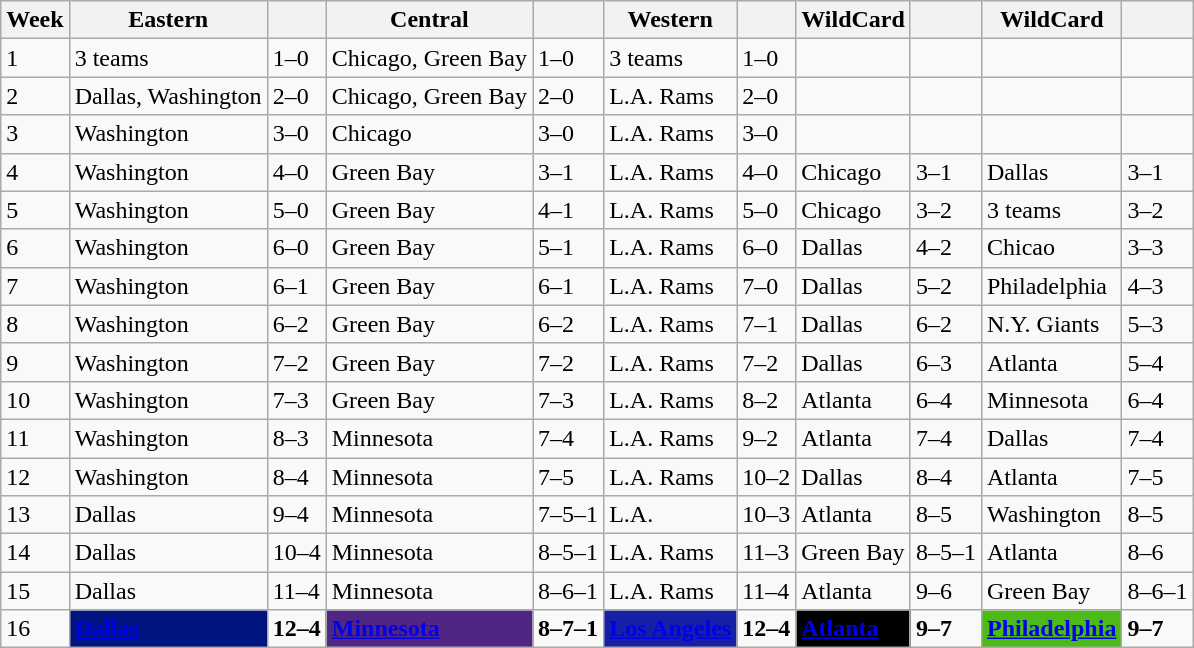<table class="wikitable">
<tr>
<th>Week</th>
<th>Eastern</th>
<th></th>
<th>Central</th>
<th></th>
<th>Western</th>
<th></th>
<th>WildCard</th>
<th></th>
<th>WildCard</th>
<th></th>
</tr>
<tr>
<td>1</td>
<td>3 teams</td>
<td>1–0</td>
<td>Chicago, Green Bay</td>
<td>1–0</td>
<td>3 teams</td>
<td>1–0</td>
<td></td>
<td></td>
<td></td>
<td></td>
</tr>
<tr>
<td>2</td>
<td>Dallas, Washington</td>
<td>2–0</td>
<td>Chicago, Green Bay</td>
<td>2–0</td>
<td>L.A. Rams</td>
<td>2–0</td>
<td></td>
<td></td>
<td></td>
<td></td>
</tr>
<tr>
<td>3</td>
<td>Washington</td>
<td>3–0</td>
<td>Chicago</td>
<td>3–0</td>
<td>L.A. Rams</td>
<td>3–0</td>
<td></td>
<td></td>
<td></td>
<td></td>
</tr>
<tr>
<td>4</td>
<td>Washington</td>
<td>4–0</td>
<td>Green Bay</td>
<td>3–1</td>
<td>L.A. Rams</td>
<td>4–0</td>
<td>Chicago</td>
<td>3–1</td>
<td>Dallas</td>
<td>3–1</td>
</tr>
<tr>
<td>5</td>
<td>Washington</td>
<td>5–0</td>
<td>Green Bay</td>
<td>4–1</td>
<td>L.A. Rams</td>
<td>5–0</td>
<td>Chicago</td>
<td>3–2</td>
<td>3 teams</td>
<td>3–2</td>
</tr>
<tr>
<td>6</td>
<td>Washington</td>
<td>6–0</td>
<td>Green Bay</td>
<td>5–1</td>
<td>L.A. Rams</td>
<td>6–0</td>
<td>Dallas</td>
<td>4–2</td>
<td>Chicao</td>
<td>3–3</td>
</tr>
<tr>
<td>7</td>
<td>Washington</td>
<td>6–1</td>
<td>Green Bay</td>
<td>6–1</td>
<td>L.A. Rams</td>
<td>7–0</td>
<td>Dallas</td>
<td>5–2</td>
<td>Philadelphia</td>
<td>4–3</td>
</tr>
<tr>
<td>8</td>
<td>Washington</td>
<td>6–2</td>
<td>Green Bay</td>
<td>6–2</td>
<td>L.A. Rams</td>
<td>7–1</td>
<td>Dallas</td>
<td>6–2</td>
<td>N.Y. Giants</td>
<td>5–3</td>
</tr>
<tr>
<td>9</td>
<td>Washington</td>
<td>7–2</td>
<td>Green Bay</td>
<td>7–2</td>
<td>L.A. Rams</td>
<td>7–2</td>
<td>Dallas</td>
<td>6–3</td>
<td>Atlanta</td>
<td>5–4</td>
</tr>
<tr>
<td>10</td>
<td>Washington</td>
<td>7–3</td>
<td>Green Bay</td>
<td>7–3</td>
<td>L.A. Rams</td>
<td>8–2</td>
<td>Atlanta</td>
<td>6–4</td>
<td>Minnesota</td>
<td>6–4</td>
</tr>
<tr>
<td>11</td>
<td>Washington</td>
<td>8–3</td>
<td>Minnesota</td>
<td>7–4</td>
<td>L.A. Rams</td>
<td>9–2</td>
<td>Atlanta</td>
<td>7–4</td>
<td>Dallas</td>
<td>7–4</td>
</tr>
<tr>
<td>12</td>
<td>Washington</td>
<td>8–4</td>
<td>Minnesota</td>
<td>7–5</td>
<td>L.A. Rams</td>
<td>10–2</td>
<td>Dallas</td>
<td>8–4</td>
<td>Atlanta</td>
<td>7–5</td>
</tr>
<tr>
<td>13</td>
<td>Dallas</td>
<td>9–4</td>
<td>Minnesota</td>
<td>7–5–1</td>
<td>L.A.</td>
<td>10–3</td>
<td>Atlanta</td>
<td>8–5</td>
<td>Washington</td>
<td>8–5</td>
</tr>
<tr>
<td>14</td>
<td>Dallas</td>
<td>10–4</td>
<td>Minnesota</td>
<td>8–5–1</td>
<td>L.A. Rams</td>
<td>11–3</td>
<td>Green Bay</td>
<td>8–5–1</td>
<td>Atlanta</td>
<td>8–6</td>
</tr>
<tr>
<td>15</td>
<td>Dallas</td>
<td>11–4</td>
<td>Minnesota</td>
<td>8–6–1</td>
<td>L.A. Rams</td>
<td>11–4</td>
<td>Atlanta</td>
<td>9–6</td>
<td>Green Bay</td>
<td>8–6–1</td>
</tr>
<tr>
<td>16</td>
<td bgcolor="#00157F"><strong><a href='#'><span>Dallas</span></a></strong></td>
<td><strong>12–4</strong></td>
<td bgcolor="#4F2683"><strong><a href='#'><span>Minnesota</span></a></strong></td>
<td><strong>8–7–1</strong></td>
<td bgcolor="#1520A6"><strong><a href='#'><span>Los Angeles</span></a></strong></td>
<td><strong>12–4</strong></td>
<td bgcolor="#000000"><strong><a href='#'><span>Atlanta</span></a></strong></td>
<td><strong>9–7</strong></td>
<td bgcolor="#4CBB17"><strong><a href='#'><span>Philadelphia</span></a></strong></td>
<td><strong>9–7</strong></td>
</tr>
</table>
